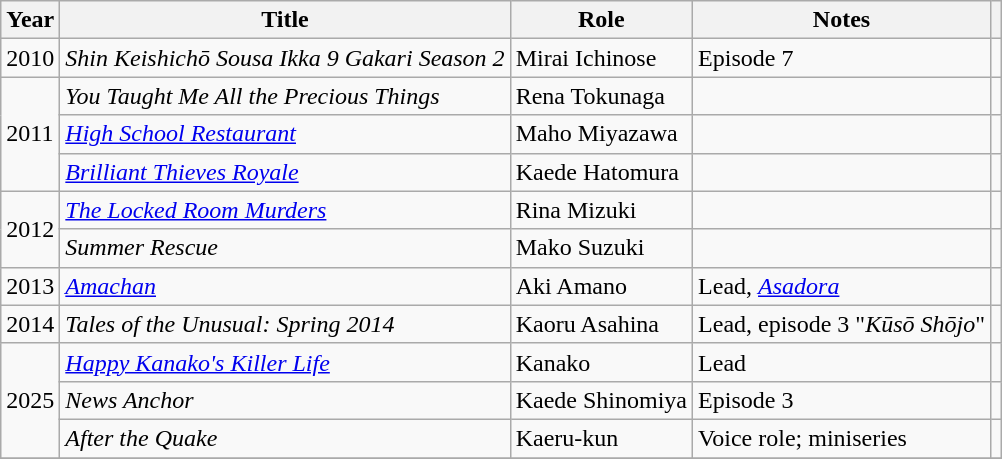<table class="wikitable sortable">
<tr>
<th>Year</th>
<th>Title</th>
<th>Role</th>
<th class="unsortable">Notes</th>
<th class="unsortable"></th>
</tr>
<tr>
<td>2010</td>
<td><em>Shin Keishichō Sousa Ikka 9 Gakari Season 2</em></td>
<td>Mirai Ichinose</td>
<td>Episode 7</td>
<td></td>
</tr>
<tr>
<td rowspan="3">2011</td>
<td><em>You Taught Me All the Precious Things</em></td>
<td>Rena Tokunaga</td>
<td></td>
<td></td>
</tr>
<tr>
<td><em><a href='#'>High School Restaurant</a></em></td>
<td>Maho Miyazawa</td>
<td></td>
<td></td>
</tr>
<tr>
<td><em><a href='#'>Brilliant Thieves Royale</a></em></td>
<td>Kaede Hatomura</td>
<td></td>
<td></td>
</tr>
<tr>
<td rowspan="2">2012</td>
<td><em><a href='#'>The Locked Room Murders</a></em></td>
<td>Rina Mizuki</td>
<td></td>
<td></td>
</tr>
<tr>
<td><em>Summer Rescue</em></td>
<td>Mako Suzuki</td>
<td></td>
<td></td>
</tr>
<tr>
<td>2013</td>
<td><em><a href='#'>Amachan</a></em></td>
<td>Aki Amano</td>
<td>Lead, <em><a href='#'>Asadora</a></em></td>
<td></td>
</tr>
<tr>
<td>2014</td>
<td><em>Tales of the Unusual: Spring 2014</em></td>
<td>Kaoru Asahina</td>
<td>Lead, episode 3 "<em>Kūsō Shōjo</em>"</td>
<td></td>
</tr>
<tr>
<td rowspan=3>2025</td>
<td><em><a href='#'>Happy Kanako's Killer Life</a></em></td>
<td>Kanako</td>
<td>Lead</td>
<td></td>
</tr>
<tr>
<td><em>News Anchor</em></td>
<td>Kaede Shinomiya</td>
<td>Episode 3</td>
<td></td>
</tr>
<tr>
<td><em>After the Quake</em></td>
<td>Kaeru-kun</td>
<td>Voice role; miniseries</td>
<td></td>
</tr>
<tr>
</tr>
</table>
